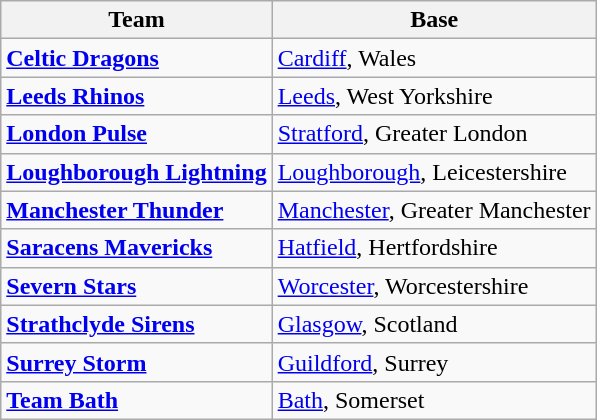<table class="wikitable">
<tr>
<th scope=col>Team</th>
<th scope=col>Base</th>
</tr>
<tr>
<td> <strong><a href='#'>Celtic Dragons</a></strong></td>
<td><a href='#'>Cardiff</a>, Wales</td>
</tr>
<tr>
<td> <strong><a href='#'>Leeds Rhinos</a></strong></td>
<td><a href='#'>Leeds</a>, West Yorkshire</td>
</tr>
<tr>
<td> <strong><a href='#'>London Pulse</a></strong></td>
<td><a href='#'>Stratford</a>, Greater London</td>
</tr>
<tr>
<td> <strong><a href='#'>Loughborough Lightning</a></strong></td>
<td><a href='#'>Loughborough</a>, Leicestershire</td>
</tr>
<tr>
<td> <strong><a href='#'>Manchester Thunder</a></strong></td>
<td><a href='#'>Manchester</a>, Greater Manchester</td>
</tr>
<tr>
<td> <strong><a href='#'>Saracens Mavericks</a></strong></td>
<td><a href='#'>Hatfield</a>, Hertfordshire</td>
</tr>
<tr>
<td> <strong><a href='#'>Severn Stars</a></strong></td>
<td><a href='#'>Worcester</a>, Worcestershire</td>
</tr>
<tr>
<td> <strong><a href='#'>Strathclyde Sirens</a></strong></td>
<td><a href='#'>Glasgow</a>, Scotland</td>
</tr>
<tr>
<td> <strong><a href='#'>Surrey Storm</a></strong></td>
<td><a href='#'>Guildford</a>, Surrey</td>
</tr>
<tr>
<td> <strong><a href='#'>Team Bath</a></strong></td>
<td><a href='#'>Bath</a>, Somerset</td>
</tr>
</table>
